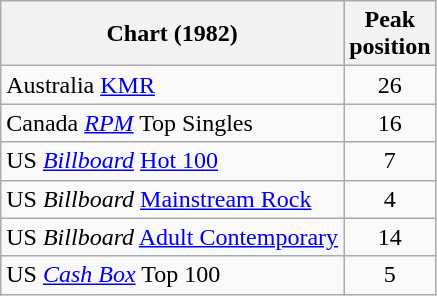<table class="wikitable sortable">
<tr>
<th>Chart (1982)</th>
<th>Peak<br>position</th>
</tr>
<tr>
<td>Australia <a href='#'>KMR</a></td>
<td style="text-align:center;">26</td>
</tr>
<tr>
<td>Canada <em><a href='#'>RPM</a></em> Top Singles</td>
<td style="text-align:center;">16</td>
</tr>
<tr>
<td>US <em><a href='#'>Billboard</a></em> <a href='#'>Hot 100</a></td>
<td style="text-align:center;">7</td>
</tr>
<tr>
<td>US <em>Billboard</em> <a href='#'>Mainstream Rock</a></td>
<td style="text-align:center;">4</td>
</tr>
<tr>
<td>US <em>Billboard</em> <a href='#'>Adult Contemporary</a></td>
<td style="text-align:center;">14</td>
</tr>
<tr>
<td>US <a href='#'><em>Cash Box</em></a> Top 100</td>
<td align="center">5</td>
</tr>
</table>
